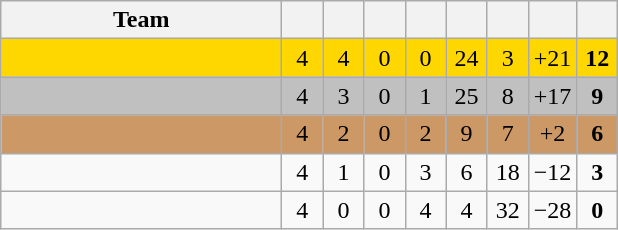<table class="wikitable" style="text-align:center;">
<tr>
<th width=180>Team</th>
<th width=20></th>
<th width=20></th>
<th width=20></th>
<th width=20></th>
<th width=20></th>
<th width=20></th>
<th width=20></th>
<th width=20></th>
</tr>
<tr style="background-color:gold">
<td style="text-align:left;"></td>
<td>4</td>
<td>4</td>
<td>0</td>
<td>0</td>
<td>24</td>
<td>3</td>
<td>+21</td>
<td><strong>12</strong></td>
</tr>
<tr style="background-color:silver">
<td style="text-align:left;"></td>
<td>4</td>
<td>3</td>
<td>0</td>
<td>1</td>
<td>25</td>
<td>8</td>
<td>+17</td>
<td><strong>9</strong></td>
</tr>
<tr style="background-color:#cc9966">
<td style="text-align:left;"></td>
<td>4</td>
<td>2</td>
<td>0</td>
<td>2</td>
<td>9</td>
<td>7</td>
<td>+2</td>
<td><strong>6</strong></td>
</tr>
<tr>
<td style="text-align:left;"></td>
<td>4</td>
<td>1</td>
<td>0</td>
<td>3</td>
<td>6</td>
<td>18</td>
<td>−12</td>
<td><strong>3</strong></td>
</tr>
<tr>
<td style="text-align:left;"></td>
<td>4</td>
<td>0</td>
<td>0</td>
<td>4</td>
<td>4</td>
<td>32</td>
<td>−28</td>
<td><strong>0</strong></td>
</tr>
</table>
